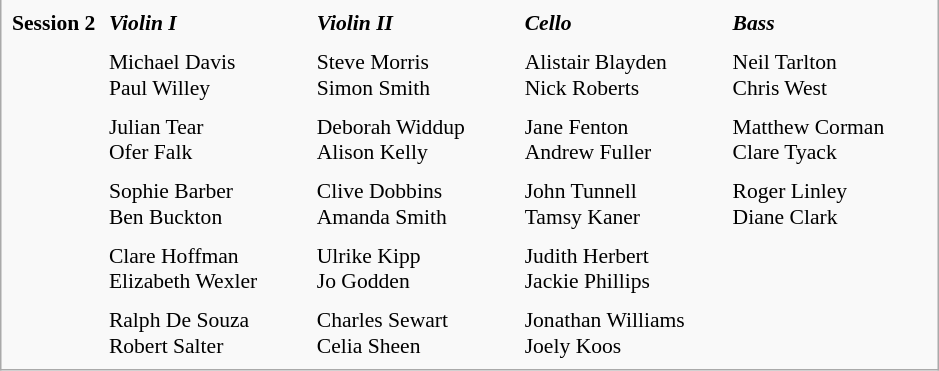<table cellspacing="5" cellpadding="2" style="background:#f9f9f9; font-size:90%; border:1px solid #aaa; border-top-width:0;">
<tr>
<th align="right">Session 2</th>
<th style="width:9em; text-align:left;"><em>Violin I</em></th>
<th style="width:9em; text-align:left;"><em>Violin II</em></th>
<th style="width:9em; text-align:left;"><em>Cello</em></th>
<th style="width:9em; text-align:left;"><em>Bass</em></th>
</tr>
<tr>
<td></td>
<td>Michael Davis<br>Paul Willey</td>
<td>Steve Morris<br>Simon Smith</td>
<td>Alistair Blayden<br>Nick Roberts</td>
<td>Neil Tarlton<br>Chris West</td>
</tr>
<tr>
<td></td>
<td>Julian Tear<br>Ofer Falk</td>
<td>Deborah Widdup<br>Alison Kelly</td>
<td>Jane Fenton<br>Andrew Fuller</td>
<td>Matthew Corman<br>Clare Tyack</td>
</tr>
<tr>
<td></td>
<td>Sophie Barber<br>Ben Buckton</td>
<td>Clive Dobbins<br>Amanda Smith</td>
<td>John Tunnell<br>Tamsy Kaner</td>
<td>Roger Linley<br>Diane Clark</td>
</tr>
<tr>
<td></td>
<td>Clare Hoffman<br>Elizabeth Wexler</td>
<td>Ulrike Kipp<br>Jo Godden</td>
<td>Judith Herbert<br>Jackie Phillips</td>
</tr>
<tr>
<td></td>
<td>Ralph De Souza<br>Robert Salter</td>
<td>Charles Sewart<br>Celia Sheen</td>
<td>Jonathan Williams<br>Joely Koos</td>
</tr>
</table>
